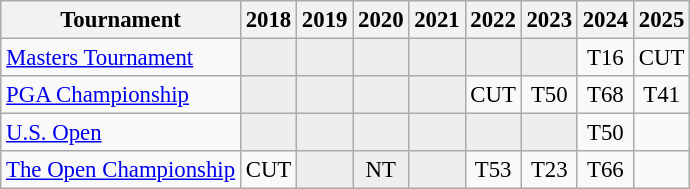<table class="wikitable" style="font-size:95%;text-align:center;">
<tr>
<th>Tournament</th>
<th>2018</th>
<th>2019</th>
<th>2020</th>
<th>2021</th>
<th>2022</th>
<th>2023</th>
<th>2024</th>
<th>2025</th>
</tr>
<tr>
<td align=left><a href='#'>Masters Tournament</a></td>
<td style="background:#eeeeee;"></td>
<td style="background:#eeeeee;"></td>
<td style="background:#eeeeee;"></td>
<td style="background:#eeeeee;"></td>
<td style="background:#eeeeee;"></td>
<td style="background:#eeeeee;"></td>
<td>T16</td>
<td>CUT</td>
</tr>
<tr>
<td align=left><a href='#'>PGA Championship</a></td>
<td style="background:#eeeeee;"></td>
<td style="background:#eeeeee;"></td>
<td style="background:#eeeeee;"></td>
<td style="background:#eeeeee;"></td>
<td>CUT</td>
<td>T50</td>
<td>T68</td>
<td>T41</td>
</tr>
<tr>
<td align=left><a href='#'>U.S. Open</a></td>
<td style="background:#eeeeee;"></td>
<td style="background:#eeeeee;"></td>
<td style="background:#eeeeee;"></td>
<td style="background:#eeeeee;"></td>
<td style="background:#eeeeee;"></td>
<td style="background:#eeeeee;"></td>
<td>T50</td>
<td></td>
</tr>
<tr>
<td align=left><a href='#'>The Open Championship</a></td>
<td>CUT</td>
<td style="background:#eeeeee;"></td>
<td style="background:#eeeeee;">NT</td>
<td style="background:#eeeeee;"></td>
<td>T53</td>
<td>T23</td>
<td>T66</td>
<td></td>
</tr>
</table>
